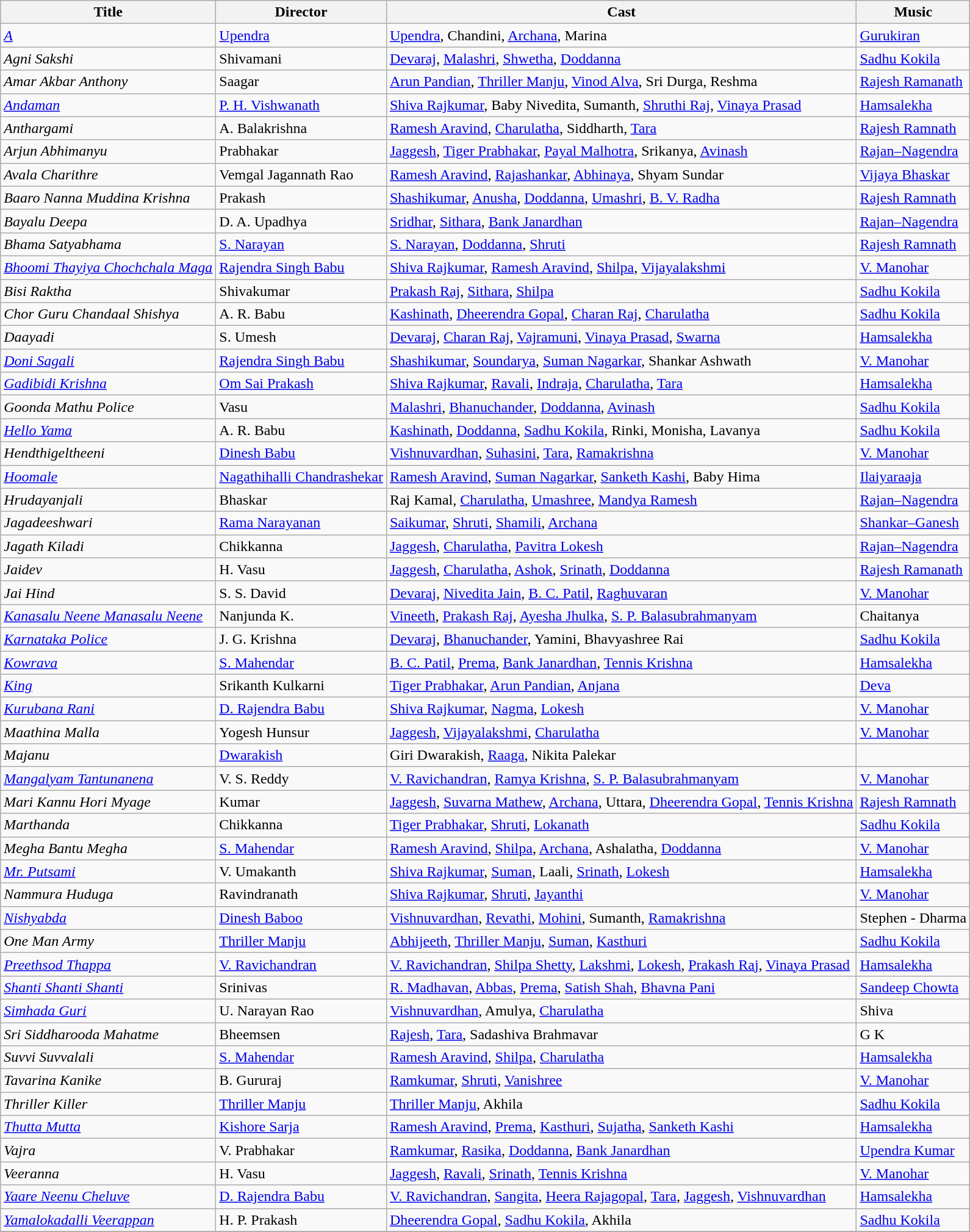<table class="wikitable">
<tr>
<th>Title</th>
<th>Director</th>
<th>Cast</th>
<th>Music</th>
</tr>
<tr>
<td><em><a href='#'>A</a></em></td>
<td><a href='#'>Upendra</a></td>
<td><a href='#'>Upendra</a>, Chandini, <a href='#'>Archana</a>, Marina</td>
<td><a href='#'>Gurukiran</a></td>
</tr>
<tr>
<td><em>Agni Sakshi</em></td>
<td>Shivamani</td>
<td><a href='#'>Devaraj</a>, <a href='#'>Malashri</a>, <a href='#'>Shwetha</a>, <a href='#'>Doddanna</a></td>
<td><a href='#'>Sadhu Kokila</a></td>
</tr>
<tr>
<td><em>Amar Akbar Anthony</em></td>
<td>Saagar</td>
<td><a href='#'>Arun Pandian</a>, <a href='#'>Thriller Manju</a>, <a href='#'>Vinod Alva</a>, Sri Durga, Reshma</td>
<td><a href='#'>Rajesh Ramanath</a></td>
</tr>
<tr>
<td><em><a href='#'>Andaman</a></em></td>
<td><a href='#'>P. H. Vishwanath</a></td>
<td><a href='#'>Shiva Rajkumar</a>, Baby Nivedita, Sumanth, <a href='#'>Shruthi Raj</a>, <a href='#'>Vinaya Prasad</a></td>
<td><a href='#'>Hamsalekha</a></td>
</tr>
<tr>
<td><em>Anthargami</em></td>
<td>A. Balakrishna</td>
<td><a href='#'>Ramesh Aravind</a>, <a href='#'>Charulatha</a>, Siddharth, <a href='#'>Tara</a></td>
<td><a href='#'>Rajesh Ramnath</a></td>
</tr>
<tr>
<td><em>Arjun Abhimanyu</em></td>
<td>Prabhakar</td>
<td><a href='#'>Jaggesh</a>, <a href='#'>Tiger Prabhakar</a>, <a href='#'>Payal Malhotra</a>, Srikanya, <a href='#'>Avinash</a></td>
<td><a href='#'>Rajan–Nagendra</a></td>
</tr>
<tr>
<td><em>Avala Charithre</em></td>
<td>Vemgal Jagannath Rao</td>
<td><a href='#'>Ramesh Aravind</a>, <a href='#'>Rajashankar</a>, <a href='#'>Abhinaya</a>, Shyam Sundar</td>
<td><a href='#'>Vijaya Bhaskar</a></td>
</tr>
<tr>
<td><em>Baaro Nanna Muddina Krishna</em></td>
<td>Prakash</td>
<td><a href='#'>Shashikumar</a>, <a href='#'>Anusha</a>, <a href='#'>Doddanna</a>, <a href='#'>Umashri</a>, <a href='#'>B. V. Radha</a></td>
<td><a href='#'>Rajesh Ramnath</a></td>
</tr>
<tr>
<td><em>Bayalu Deepa</em></td>
<td>D. A. Upadhya</td>
<td><a href='#'>Sridhar</a>, <a href='#'>Sithara</a>, <a href='#'>Bank Janardhan</a></td>
<td><a href='#'>Rajan–Nagendra</a></td>
</tr>
<tr>
<td><em>Bhama Satyabhama</em></td>
<td><a href='#'>S. Narayan</a></td>
<td><a href='#'>S. Narayan</a>, <a href='#'>Doddanna</a>, <a href='#'>Shruti</a></td>
<td><a href='#'>Rajesh Ramnath</a></td>
</tr>
<tr>
<td><em><a href='#'>Bhoomi Thayiya Chochchala Maga</a></em></td>
<td><a href='#'>Rajendra Singh Babu</a></td>
<td><a href='#'>Shiva Rajkumar</a>, <a href='#'>Ramesh Aravind</a>, <a href='#'>Shilpa</a>, <a href='#'>Vijayalakshmi</a></td>
<td><a href='#'>V. Manohar</a></td>
</tr>
<tr>
<td><em>Bisi Raktha</em></td>
<td>Shivakumar</td>
<td><a href='#'>Prakash Raj</a>, <a href='#'>Sithara</a>, <a href='#'>Shilpa</a></td>
<td><a href='#'>Sadhu Kokila</a></td>
</tr>
<tr>
<td><em>Chor Guru Chandaal Shishya</em></td>
<td>A. R. Babu</td>
<td><a href='#'>Kashinath</a>, <a href='#'>Dheerendra Gopal</a>, <a href='#'>Charan Raj</a>, <a href='#'>Charulatha</a></td>
<td><a href='#'>Sadhu Kokila</a></td>
</tr>
<tr>
<td><em>Daayadi</em></td>
<td>S. Umesh</td>
<td><a href='#'>Devaraj</a>, <a href='#'>Charan Raj</a>, <a href='#'>Vajramuni</a>, <a href='#'>Vinaya Prasad</a>, <a href='#'>Swarna</a></td>
<td><a href='#'>Hamsalekha</a></td>
</tr>
<tr>
<td><em><a href='#'>Doni Sagali</a></em></td>
<td><a href='#'>Rajendra Singh Babu</a></td>
<td><a href='#'>Shashikumar</a>, <a href='#'>Soundarya</a>, <a href='#'>Suman Nagarkar</a>, Shankar Ashwath</td>
<td><a href='#'>V. Manohar</a></td>
</tr>
<tr>
<td><em><a href='#'>Gadibidi Krishna</a></em></td>
<td><a href='#'>Om Sai Prakash</a></td>
<td><a href='#'>Shiva Rajkumar</a>, <a href='#'>Ravali</a>, <a href='#'>Indraja</a>, <a href='#'>Charulatha</a>, <a href='#'>Tara</a></td>
<td><a href='#'>Hamsalekha</a></td>
</tr>
<tr>
<td><em>Goonda Mathu Police</em></td>
<td>Vasu</td>
<td><a href='#'>Malashri</a>, <a href='#'>Bhanuchander</a>, <a href='#'>Doddanna</a>, <a href='#'>Avinash</a></td>
<td><a href='#'>Sadhu Kokila</a></td>
</tr>
<tr>
<td><em><a href='#'>Hello Yama</a></em></td>
<td>A. R. Babu</td>
<td><a href='#'>Kashinath</a>, <a href='#'>Doddanna</a>, <a href='#'>Sadhu Kokila</a>, Rinki, Monisha, Lavanya</td>
<td><a href='#'>Sadhu Kokila</a></td>
</tr>
<tr>
<td><em>Hendthigeltheeni</em></td>
<td><a href='#'>Dinesh Babu</a></td>
<td><a href='#'>Vishnuvardhan</a>, <a href='#'>Suhasini</a>, <a href='#'>Tara</a>, <a href='#'>Ramakrishna</a></td>
<td><a href='#'>V. Manohar</a></td>
</tr>
<tr>
<td><em><a href='#'>Hoomale</a></em></td>
<td><a href='#'>Nagathihalli Chandrashekar</a></td>
<td><a href='#'>Ramesh Aravind</a>, <a href='#'>Suman Nagarkar</a>, <a href='#'>Sanketh Kashi</a>, Baby Hima</td>
<td><a href='#'>Ilaiyaraaja</a></td>
</tr>
<tr>
<td><em>Hrudayanjali</em></td>
<td>Bhaskar</td>
<td>Raj Kamal, <a href='#'>Charulatha</a>, <a href='#'>Umashree</a>, <a href='#'>Mandya Ramesh</a></td>
<td><a href='#'>Rajan–Nagendra</a></td>
</tr>
<tr>
<td><em>Jagadeeshwari</em></td>
<td><a href='#'>Rama Narayanan</a></td>
<td><a href='#'>Saikumar</a>, <a href='#'>Shruti</a>, <a href='#'>Shamili</a>, <a href='#'>Archana</a></td>
<td><a href='#'>Shankar–Ganesh</a></td>
</tr>
<tr>
<td><em>Jagath Kiladi</em></td>
<td>Chikkanna</td>
<td><a href='#'>Jaggesh</a>, <a href='#'>Charulatha</a>, <a href='#'>Pavitra Lokesh</a></td>
<td><a href='#'>Rajan–Nagendra</a></td>
</tr>
<tr>
<td><em>Jaidev</em></td>
<td>H. Vasu</td>
<td><a href='#'>Jaggesh</a>, <a href='#'>Charulatha</a>, <a href='#'>Ashok</a>, <a href='#'>Srinath</a>, <a href='#'>Doddanna</a></td>
<td><a href='#'>Rajesh Ramanath</a></td>
</tr>
<tr>
<td><em>Jai Hind</em></td>
<td>S. S. David</td>
<td><a href='#'>Devaraj</a>, <a href='#'>Nivedita Jain</a>, <a href='#'>B. C. Patil</a>, <a href='#'>Raghuvaran</a></td>
<td><a href='#'>V. Manohar</a></td>
</tr>
<tr>
<td><em><a href='#'>Kanasalu Neene Manasalu Neene</a></em></td>
<td>Nanjunda K.</td>
<td><a href='#'>Vineeth</a>, <a href='#'>Prakash Raj</a>, <a href='#'>Ayesha Jhulka</a>, <a href='#'>S. P. Balasubrahmanyam</a></td>
<td>Chaitanya</td>
</tr>
<tr>
<td><em><a href='#'>Karnataka Police</a></em></td>
<td>J. G. Krishna</td>
<td><a href='#'>Devaraj</a>, <a href='#'>Bhanuchander</a>, Yamini, Bhavyashree Rai</td>
<td><a href='#'>Sadhu Kokila</a></td>
</tr>
<tr>
<td><em><a href='#'>Kowrava</a></em></td>
<td><a href='#'>S. Mahendar</a></td>
<td><a href='#'>B. C. Patil</a>, <a href='#'>Prema</a>, <a href='#'>Bank Janardhan</a>, <a href='#'>Tennis Krishna</a></td>
<td><a href='#'>Hamsalekha</a></td>
</tr>
<tr>
<td><em><a href='#'>King</a></em></td>
<td>Srikanth Kulkarni</td>
<td><a href='#'>Tiger Prabhakar</a>, <a href='#'>Arun Pandian</a>, <a href='#'>Anjana</a></td>
<td><a href='#'>Deva</a></td>
</tr>
<tr>
<td><em><a href='#'>Kurubana Rani</a></em></td>
<td><a href='#'>D. Rajendra Babu</a></td>
<td><a href='#'>Shiva Rajkumar</a>, <a href='#'>Nagma</a>, <a href='#'>Lokesh</a></td>
<td><a href='#'>V. Manohar</a></td>
</tr>
<tr>
<td><em>Maathina Malla</em></td>
<td>Yogesh Hunsur</td>
<td><a href='#'>Jaggesh</a>, <a href='#'>Vijayalakshmi</a>, <a href='#'>Charulatha</a></td>
<td><a href='#'>V. Manohar</a></td>
</tr>
<tr>
<td><em>Majanu</em></td>
<td><a href='#'>Dwarakish</a></td>
<td>Giri Dwarakish, <a href='#'>Raaga</a>, Nikita Palekar</td>
<td></td>
</tr>
<tr>
<td><em><a href='#'>Mangalyam Tantunanena</a></em></td>
<td>V. S. Reddy</td>
<td><a href='#'>V. Ravichandran</a>, <a href='#'>Ramya Krishna</a>, <a href='#'>S. P. Balasubrahmanyam</a></td>
<td><a href='#'>V. Manohar</a></td>
</tr>
<tr>
<td><em>Mari Kannu Hori Myage</em></td>
<td>Kumar</td>
<td><a href='#'>Jaggesh</a>, <a href='#'>Suvarna Mathew</a>, <a href='#'>Archana</a>, Uttara, <a href='#'>Dheerendra Gopal</a>, <a href='#'>Tennis Krishna</a></td>
<td><a href='#'>Rajesh Ramnath</a></td>
</tr>
<tr>
<td><em>Marthanda</em></td>
<td>Chikkanna</td>
<td><a href='#'>Tiger Prabhakar</a>, <a href='#'>Shruti</a>, <a href='#'>Lokanath</a></td>
<td><a href='#'>Sadhu Kokila</a></td>
</tr>
<tr>
<td><em>Megha Bantu Megha</em></td>
<td><a href='#'>S. Mahendar</a></td>
<td><a href='#'>Ramesh Aravind</a>, <a href='#'>Shilpa</a>, <a href='#'>Archana</a>, Ashalatha, <a href='#'>Doddanna</a></td>
<td><a href='#'>V. Manohar</a></td>
</tr>
<tr>
<td><em><a href='#'>Mr. Putsami</a></em></td>
<td>V. Umakanth</td>
<td><a href='#'>Shiva Rajkumar</a>, <a href='#'>Suman</a>, Laali, <a href='#'>Srinath</a>, <a href='#'>Lokesh</a></td>
<td><a href='#'>Hamsalekha</a></td>
</tr>
<tr>
<td><em>Nammura Huduga</em></td>
<td>Ravindranath</td>
<td><a href='#'>Shiva Rajkumar</a>, <a href='#'>Shruti</a>, <a href='#'>Jayanthi</a></td>
<td><a href='#'>V. Manohar</a></td>
</tr>
<tr>
<td><em><a href='#'>Nishyabda</a></em></td>
<td><a href='#'>Dinesh Baboo</a></td>
<td><a href='#'>Vishnuvardhan</a>, <a href='#'>Revathi</a>, <a href='#'>Mohini</a>, Sumanth, <a href='#'>Ramakrishna</a></td>
<td>Stephen - Dharma</td>
</tr>
<tr>
<td><em>One Man Army</em></td>
<td><a href='#'>Thriller Manju</a></td>
<td><a href='#'>Abhijeeth</a>, <a href='#'>Thriller Manju</a>, <a href='#'>Suman</a>, <a href='#'>Kasthuri</a></td>
<td><a href='#'>Sadhu Kokila</a></td>
</tr>
<tr>
<td><em><a href='#'>Preethsod Thappa</a></em></td>
<td><a href='#'>V. Ravichandran</a></td>
<td><a href='#'>V. Ravichandran</a>, <a href='#'>Shilpa Shetty</a>, <a href='#'>Lakshmi</a>, <a href='#'>Lokesh</a>, <a href='#'>Prakash Raj</a>, <a href='#'>Vinaya Prasad</a></td>
<td><a href='#'>Hamsalekha</a></td>
</tr>
<tr>
<td><em><a href='#'>Shanti Shanti Shanti</a></em></td>
<td>Srinivas</td>
<td><a href='#'>R. Madhavan</a>, <a href='#'>Abbas</a>, <a href='#'>Prema</a>, <a href='#'>Satish Shah</a>, <a href='#'>Bhavna Pani</a></td>
<td><a href='#'>Sandeep Chowta</a></td>
</tr>
<tr>
<td><em><a href='#'>Simhada Guri</a></em></td>
<td>U. Narayan Rao</td>
<td><a href='#'>Vishnuvardhan</a>, Amulya, <a href='#'>Charulatha</a></td>
<td>Shiva</td>
</tr>
<tr>
<td><em>Sri Siddharooda Mahatme</em></td>
<td>Bheemsen</td>
<td><a href='#'>Rajesh</a>, <a href='#'>Tara</a>, Sadashiva Brahmavar</td>
<td>G K</td>
</tr>
<tr>
<td><em>Suvvi Suvvalali</em></td>
<td><a href='#'>S. Mahendar</a></td>
<td><a href='#'>Ramesh Aravind</a>, <a href='#'>Shilpa</a>, <a href='#'>Charulatha</a></td>
<td><a href='#'>Hamsalekha</a></td>
</tr>
<tr>
<td><em>Tavarina Kanike</em></td>
<td>B. Gururaj</td>
<td><a href='#'>Ramkumar</a>, <a href='#'>Shruti</a>, <a href='#'>Vanishree</a></td>
<td><a href='#'>V. Manohar</a></td>
</tr>
<tr>
<td><em>Thriller Killer</em></td>
<td><a href='#'>Thriller Manju</a></td>
<td><a href='#'>Thriller Manju</a>, Akhila</td>
<td><a href='#'>Sadhu Kokila</a></td>
</tr>
<tr>
<td><em><a href='#'>Thutta Mutta</a></em></td>
<td><a href='#'>Kishore Sarja</a></td>
<td><a href='#'>Ramesh Aravind</a>, <a href='#'>Prema</a>, <a href='#'>Kasthuri</a>, <a href='#'>Sujatha</a>, <a href='#'>Sanketh Kashi</a></td>
<td><a href='#'>Hamsalekha</a></td>
</tr>
<tr>
<td><em>Vajra</em></td>
<td>V. Prabhakar</td>
<td><a href='#'>Ramkumar</a>, <a href='#'>Rasika</a>, <a href='#'>Doddanna</a>, <a href='#'>Bank Janardhan</a></td>
<td><a href='#'>Upendra Kumar</a></td>
</tr>
<tr>
<td><em>Veeranna</em></td>
<td>H. Vasu</td>
<td><a href='#'>Jaggesh</a>, <a href='#'>Ravali</a>, <a href='#'>Srinath</a>, <a href='#'>Tennis Krishna</a></td>
<td><a href='#'>V. Manohar</a></td>
</tr>
<tr>
<td><em><a href='#'>Yaare Neenu Cheluve</a></em></td>
<td><a href='#'>D. Rajendra Babu</a></td>
<td><a href='#'>V. Ravichandran</a>, <a href='#'>Sangita</a>, <a href='#'>Heera Rajagopal</a>, <a href='#'>Tara</a>, <a href='#'>Jaggesh</a>, <a href='#'>Vishnuvardhan</a></td>
<td><a href='#'>Hamsalekha</a></td>
</tr>
<tr>
<td><em><a href='#'>Yamalokadalli Veerappan</a></em></td>
<td>H. P. Prakash</td>
<td><a href='#'>Dheerendra Gopal</a>, <a href='#'>Sadhu Kokila</a>, Akhila</td>
<td><a href='#'>Sadhu Kokila</a></td>
</tr>
<tr>
</tr>
</table>
